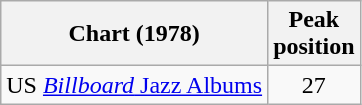<table class="wikitable">
<tr>
<th>Chart (1978)</th>
<th>Peak<br>position</th>
</tr>
<tr>
<td>US <a href='#'><em>Billboard</em> Jazz Albums</a></td>
<td align="center">27</td>
</tr>
</table>
